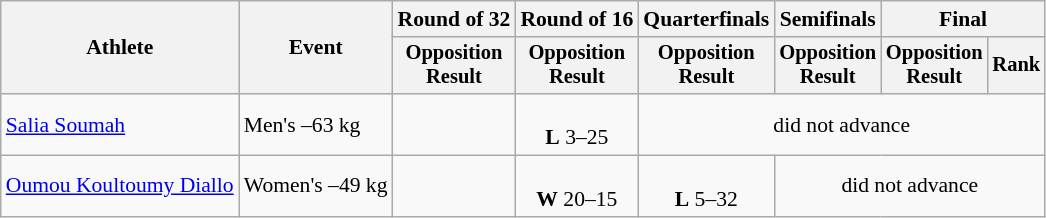<table class="wikitable" style="text-align:left; font-size:90%">
<tr>
<th rowspan="2">Athlete</th>
<th rowspan="2">Event</th>
<th>Round of 32</th>
<th>Round of 16</th>
<th>Quarterfinals</th>
<th>Semifinals</th>
<th colspan=2>Final</th>
</tr>
<tr style="font-size: 95%">
<th>Opposition<br>Result</th>
<th>Opposition<br>Result</th>
<th>Opposition<br>Result</th>
<th>Opposition<br>Result</th>
<th>Opposition<br>Result</th>
<th>Rank</th>
</tr>
<tr align=center>
<td align=left><a href='#'>Salia Soumah</a></td>
<td align=left>Men's –63 kg</td>
<td></td>
<td><br><strong>L</strong> 3–25</td>
<td colspan=5>did not advance</td>
</tr>
<tr align=center>
<td align=left><a href='#'>Oumou Koultoumy Diallo</a></td>
<td align=left>Women's –49 kg</td>
<td></td>
<td><br><strong>W</strong> 20–15</td>
<td><br><strong>L</strong> 5–32</td>
<td colspan=4>did not advance</td>
</tr>
</table>
